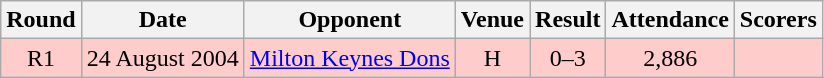<table class= "wikitable " style="font-size:100%; text-align:center">
<tr>
<th>Round</th>
<th>Date</th>
<th>Opponent</th>
<th>Venue</th>
<th>Result</th>
<th>Attendance</th>
<th>Scorers</th>
</tr>
<tr style="background: #FFCCCC;">
<td>R1</td>
<td>24 August 2004</td>
<td><a href='#'>Milton Keynes Dons</a></td>
<td>H</td>
<td>0–3</td>
<td>2,886</td>
<td></td>
</tr>
</table>
